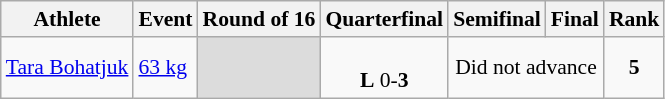<table class="wikitable" style="text-align:left; font-size:90%">
<tr>
<th>Athlete</th>
<th>Event</th>
<th>Round of 16</th>
<th>Quarterfinal</th>
<th>Semifinal</th>
<th>Final</th>
<th>Rank</th>
</tr>
<tr align=center>
<td align=left><a href='#'>Tara Bohatjuk</a></td>
<td align=left><a href='#'>63 kg</a></td>
<td bgcolor=#DCDCDC></td>
<td> <br><strong>L</strong> 0-<strong>3</strong></td>
<td colspan=2 align=center>Did not advance</td>
<td align=center><strong>5</strong></td>
</tr>
</table>
